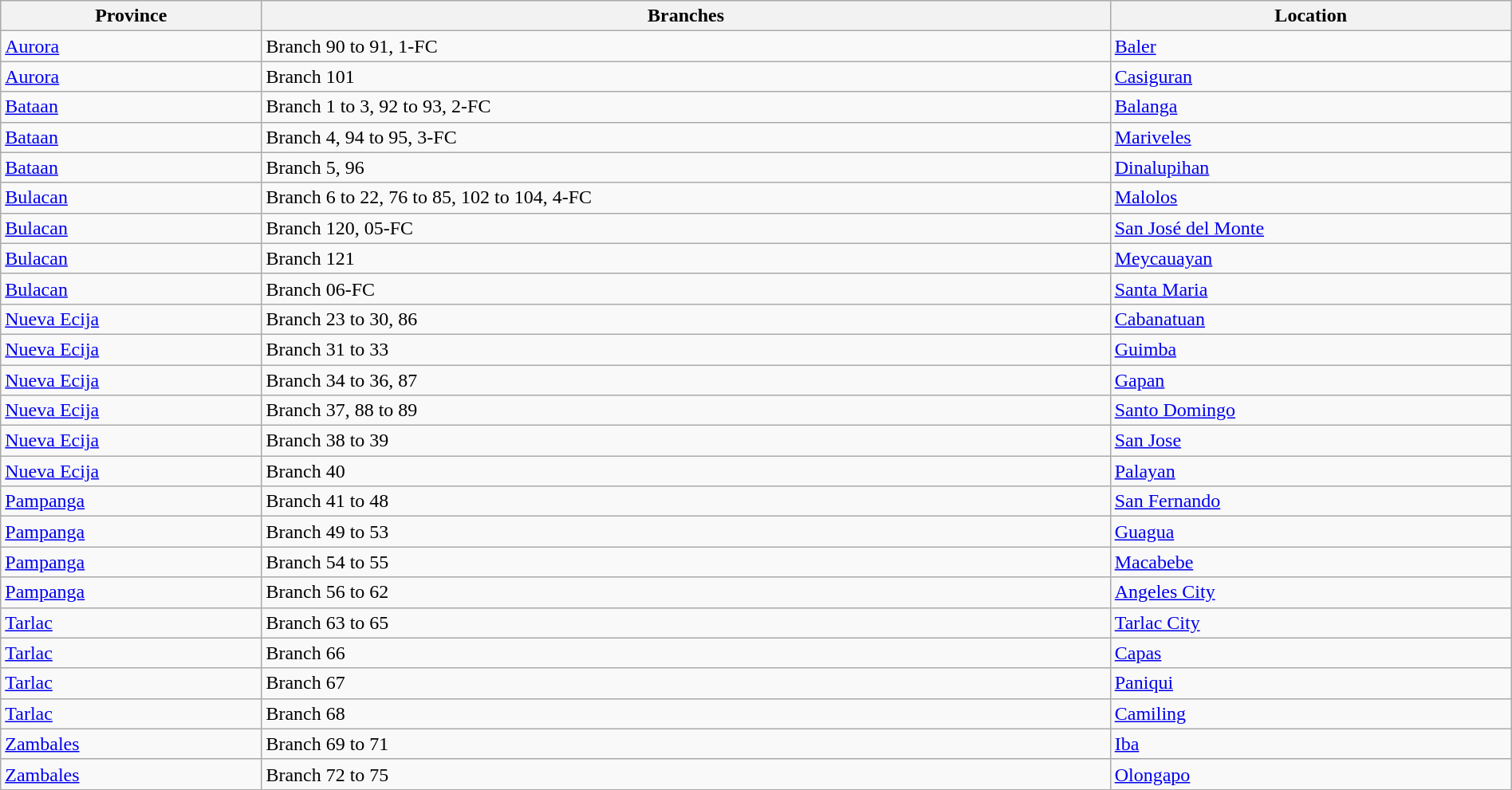<table class=wikitable width=100%>
<tr>
<th>Province</th>
<th>Branches</th>
<th>Location</th>
</tr>
<tr>
<td><a href='#'>Aurora</a></td>
<td>Branch 90 to 91, 1-FC</td>
<td><a href='#'>Baler</a></td>
</tr>
<tr>
<td><a href='#'>Aurora</a></td>
<td>Branch 101</td>
<td><a href='#'>Casiguran</a></td>
</tr>
<tr>
<td><a href='#'>Bataan</a></td>
<td>Branch 1 to 3, 92 to 93, 2-FC</td>
<td><a href='#'>Balanga</a></td>
</tr>
<tr>
<td><a href='#'>Bataan</a></td>
<td>Branch 4, 94 to 95, 3-FC</td>
<td><a href='#'>Mariveles</a></td>
</tr>
<tr>
<td><a href='#'>Bataan</a></td>
<td>Branch 5, 96</td>
<td><a href='#'>Dinalupihan</a></td>
</tr>
<tr>
<td><a href='#'>Bulacan</a></td>
<td>Branch 6 to 22, 76 to 85, 102 to 104, 4-FC</td>
<td><a href='#'>Malolos</a></td>
</tr>
<tr>
<td><a href='#'>Bulacan</a></td>
<td>Branch 120, 05-FC</td>
<td><a href='#'>San José del Monte</a></td>
</tr>
<tr>
<td><a href='#'>Bulacan</a></td>
<td>Branch 121</td>
<td><a href='#'>Meycauayan</a></td>
</tr>
<tr>
<td><a href='#'>Bulacan</a></td>
<td>Branch 06-FC</td>
<td><a href='#'>Santa Maria</a></td>
</tr>
<tr>
<td><a href='#'>Nueva Ecija</a></td>
<td>Branch 23 to 30, 86</td>
<td><a href='#'>Cabanatuan</a></td>
</tr>
<tr>
<td><a href='#'>Nueva Ecija</a></td>
<td>Branch 31 to 33</td>
<td><a href='#'>Guimba</a></td>
</tr>
<tr>
<td><a href='#'>Nueva Ecija</a></td>
<td>Branch 34 to 36, 87</td>
<td><a href='#'>Gapan</a></td>
</tr>
<tr>
<td><a href='#'>Nueva Ecija</a></td>
<td>Branch 37, 88 to 89</td>
<td><a href='#'>Santo Domingo</a></td>
</tr>
<tr>
<td><a href='#'>Nueva Ecija</a></td>
<td>Branch 38 to 39</td>
<td><a href='#'>San Jose</a></td>
</tr>
<tr>
<td><a href='#'>Nueva Ecija</a></td>
<td>Branch 40</td>
<td><a href='#'>Palayan</a></td>
</tr>
<tr>
<td><a href='#'>Pampanga</a></td>
<td>Branch 41 to 48</td>
<td><a href='#'>San Fernando</a></td>
</tr>
<tr>
<td><a href='#'>Pampanga</a></td>
<td>Branch 49 to 53</td>
<td><a href='#'>Guagua</a></td>
</tr>
<tr>
<td><a href='#'>Pampanga</a></td>
<td>Branch 54 to 55</td>
<td><a href='#'>Macabebe</a></td>
</tr>
<tr>
<td><a href='#'>Pampanga</a></td>
<td>Branch 56 to 62</td>
<td><a href='#'>Angeles City</a></td>
</tr>
<tr>
<td><a href='#'>Tarlac</a></td>
<td>Branch 63 to 65</td>
<td><a href='#'>Tarlac City</a></td>
</tr>
<tr>
<td><a href='#'>Tarlac</a></td>
<td>Branch 66</td>
<td><a href='#'>Capas</a></td>
</tr>
<tr>
<td><a href='#'>Tarlac</a></td>
<td>Branch 67</td>
<td><a href='#'>Paniqui</a></td>
</tr>
<tr>
<td><a href='#'>Tarlac</a></td>
<td>Branch 68</td>
<td><a href='#'>Camiling</a></td>
</tr>
<tr>
<td><a href='#'>Zambales</a></td>
<td>Branch 69 to 71</td>
<td><a href='#'>Iba</a></td>
</tr>
<tr>
<td><a href='#'>Zambales</a></td>
<td>Branch 72 to 75</td>
<td><a href='#'>Olongapo</a></td>
</tr>
</table>
